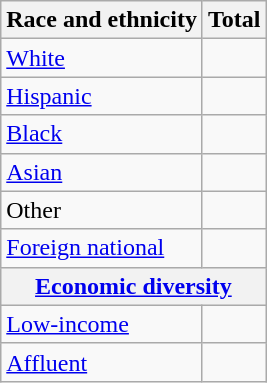<table class="wikitable floatright sortable collapsible"; text-align:right; font-size:80%;">
<tr>
<th>Race and ethnicity</th>
<th colspan="2" data-sort-type=number>Total</th>
</tr>
<tr>
<td><a href='#'>White</a></td>
<td align=right></td>
</tr>
<tr>
<td><a href='#'>Hispanic</a></td>
<td align=right></td>
</tr>
<tr>
<td><a href='#'>Black</a></td>
<td align=right></td>
</tr>
<tr>
<td><a href='#'>Asian</a></td>
<td align=right></td>
</tr>
<tr>
<td>Other</td>
<td align=right></td>
</tr>
<tr>
<td><a href='#'>Foreign national</a></td>
<td align=right></td>
</tr>
<tr>
<th colspan="4" data-sort-type=number><a href='#'>Economic diversity</a></th>
</tr>
<tr>
<td><a href='#'>Low-income</a></td>
<td align=right></td>
</tr>
<tr>
<td><a href='#'>Affluent</a></td>
<td align=right></td>
</tr>
</table>
